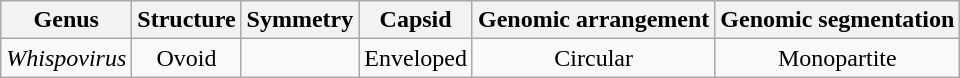<table class="wikitable sortable" style="text-align:center">
<tr>
<th>Genus</th>
<th>Structure</th>
<th>Symmetry</th>
<th>Capsid</th>
<th>Genomic arrangement</th>
<th>Genomic segmentation</th>
</tr>
<tr>
<td><em>Whispovirus</em></td>
<td>Ovoid</td>
<td></td>
<td>Enveloped</td>
<td>Circular</td>
<td>Monopartite</td>
</tr>
</table>
